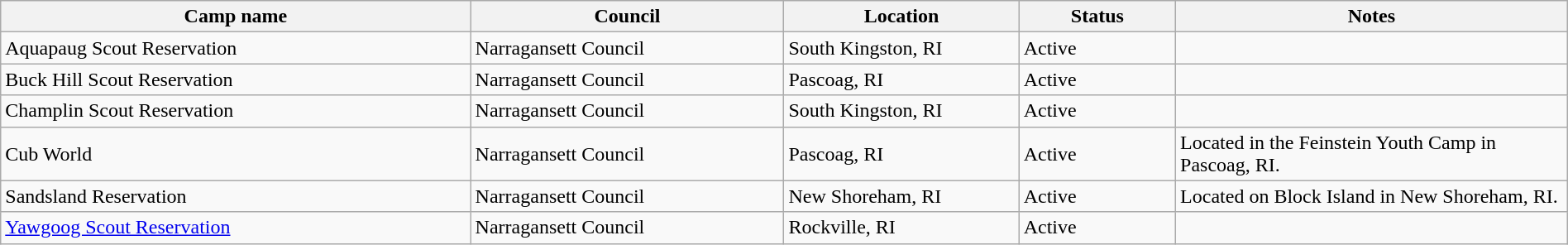<table class="wikitable sortable" border="1" width="100%">
<tr>
<th scope="col" width="30%">Camp name</th>
<th scope="col" width="20%">Council</th>
<th scope="col" width="15%">Location</th>
<th scope="col" width="10%">Status</th>
<th scope="col" width="25%"  class="unsortable">Notes</th>
</tr>
<tr>
<td>Aquapaug Scout Reservation</td>
<td>Narragansett Council</td>
<td>South Kingston, RI</td>
<td>Active</td>
<td></td>
</tr>
<tr>
<td>Buck Hill Scout Reservation</td>
<td>Narragansett Council</td>
<td>Pascoag, RI</td>
<td>Active</td>
<td></td>
</tr>
<tr>
<td>Champlin Scout Reservation</td>
<td>Narragansett Council</td>
<td>South Kingston, RI</td>
<td>Active</td>
<td></td>
</tr>
<tr>
<td>Cub World</td>
<td>Narragansett Council</td>
<td>Pascoag, RI</td>
<td>Active</td>
<td>Located in the Feinstein Youth Camp in Pascoag, RI.</td>
</tr>
<tr>
<td>Sandsland Reservation</td>
<td>Narragansett Council</td>
<td>New Shoreham, RI</td>
<td>Active</td>
<td>Located on Block Island in New Shoreham, RI.</td>
</tr>
<tr>
<td><a href='#'>Yawgoog Scout Reservation</a></td>
<td>Narragansett Council</td>
<td>Rockville, RI</td>
<td>Active</td>
<td></td>
</tr>
</table>
